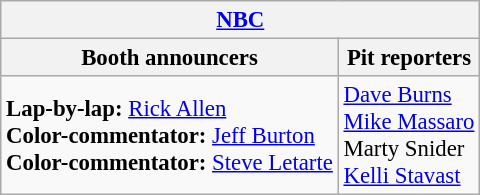<table class="wikitable" style="font-size: 95%;">
<tr>
<th colspan="2"><a href='#'>NBC</a></th>
</tr>
<tr>
<th>Booth announcers</th>
<th>Pit reporters</th>
</tr>
<tr>
<td><strong>Lap-by-lap:</strong> <a href='#'>Rick Allen</a><br><strong>Color-commentator:</strong> <a href='#'>Jeff Burton</a><br><strong>Color-commentator:</strong> <a href='#'>Steve Letarte</a></td>
<td><a href='#'>Dave Burns</a><br><a href='#'>Mike Massaro</a><br>Marty Snider<br><a href='#'>Kelli Stavast</a></td>
</tr>
</table>
